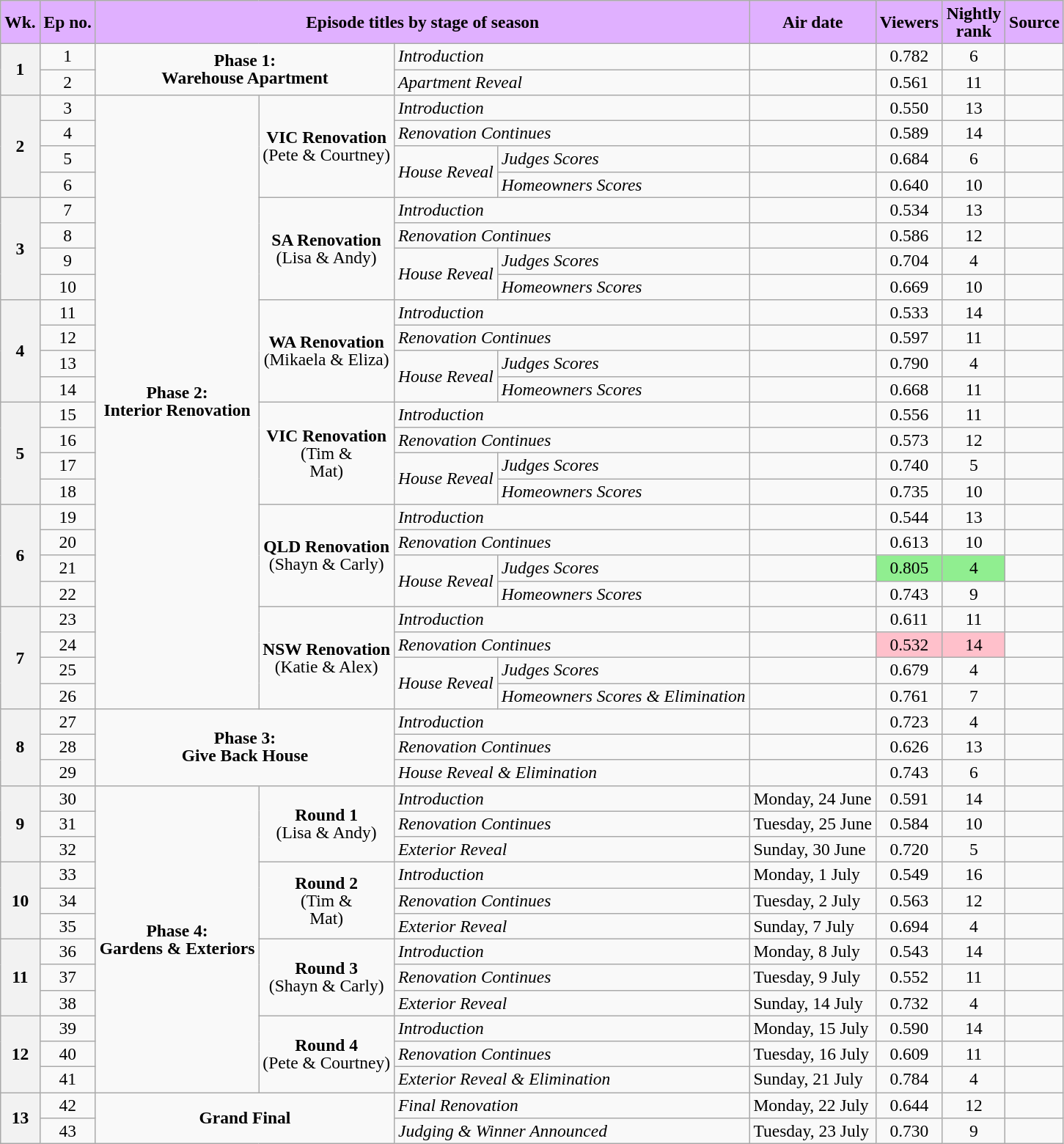<table class="wikitable" style="text-align:center; font-size:98%; line-height:16px;">
<tr>
<th scope="col" style="background:#E0B0FF; color:black;">Wk.</th>
<th scope="col" style="background:#E0B0FF; color:black;">Ep no.</th>
<th scope="col" style="background:#E0B0FF; color:black;"  colspan="4">Episode titles by stage of season</th>
<th scope="col" style="background:#E0B0FF; color:black;">Air date</th>
<th scope="col" style="background:#E0B0FF; color:black;">Viewers<br><small></small></th>
<th scope="col" style="background:#E0B0FF; color:black;">Nightly<br>rank</th>
<th scope="col" style="background:#E0B0FF; color:black;">Source</th>
</tr>
<tr>
<th rowspan="2">1</th>
<td>1</td>
<td colspan="2" rowspan="2"><strong>Phase 1:</strong><br><strong>Warehouse Apartment</strong></td>
<td colspan="2" style="text-align:left"><em>Introduction</em></td>
<td style="text-align:left"></td>
<td>0.782</td>
<td>6</td>
<td></td>
</tr>
<tr>
<td>2</td>
<td colspan="2" style="text-align:left"><em>Apartment Reveal</em></td>
<td style="text-align:left"></td>
<td>0.561</td>
<td>11</td>
<td></td>
</tr>
<tr>
<th rowspan="4">2</th>
<td>3</td>
<td rowspan="24 "><strong>Phase 2:</strong><br><strong>Interior Renovation</strong></td>
<td rowspan="4"><strong>VIC Renovation</strong><br>(Pete & Courtney)</td>
<td colspan="2" style="text-align:left"><em>Introduction</em></td>
<td style="text-align:left"></td>
<td>0.550</td>
<td>13</td>
<td></td>
</tr>
<tr>
<td>4</td>
<td colspan="2" style="text-align:left"><em>Renovation Continues</em></td>
<td style="text-align:left"></td>
<td>0.589</td>
<td>14</td>
<td></td>
</tr>
<tr>
<td>5</td>
<td rowspan="2" style="text-align:left"><em>House Reveal</em></td>
<td style="text-align:left"><em>Judges Scores</em></td>
<td style="text-align:left"></td>
<td>0.684</td>
<td>6</td>
<td></td>
</tr>
<tr>
<td>6</td>
<td style="text-align:left"><em>Homeowners Scores</em></td>
<td style="text-align:left"></td>
<td>0.640</td>
<td>10</td>
<td></td>
</tr>
<tr>
<th rowspan="4">3</th>
<td>7</td>
<td rowspan="4"><strong>SA Renovation</strong><br>(Lisa & Andy)</td>
<td colspan="2" style="text-align:left"><em>Introduction</em></td>
<td style="text-align:left"></td>
<td>0.534</td>
<td>13</td>
<td></td>
</tr>
<tr>
<td>8</td>
<td colspan="2" style="text-align:left"><em>Renovation Continues</em></td>
<td style="text-align:left"></td>
<td>0.586</td>
<td>12</td>
<td></td>
</tr>
<tr>
<td>9</td>
<td rowspan="2" style="text-align:left"><em>House Reveal</em></td>
<td style="text-align:left"><em>Judges Scores</em></td>
<td style="text-align:left"></td>
<td>0.704</td>
<td>4</td>
<td></td>
</tr>
<tr>
<td>10</td>
<td style="text-align:left"><em>Homeowners Scores</em></td>
<td style="text-align:left"></td>
<td>0.669</td>
<td>10</td>
<td></td>
</tr>
<tr>
<th rowspan="4">4</th>
<td>11</td>
<td rowspan="4"><strong>WA Renovation</strong><br>(Mikaela & Eliza)</td>
<td colspan="2" style="text-align:left"><em>Introduction</em></td>
<td style="text-align:left"></td>
<td>0.533</td>
<td>14</td>
<td></td>
</tr>
<tr>
<td>12</td>
<td colspan="2" style="text-align:left"><em>Renovation Continues</em></td>
<td style="text-align:left"></td>
<td>0.597</td>
<td>11</td>
<td></td>
</tr>
<tr>
<td>13</td>
<td rowspan="2" style="text-align:left"><em>House Reveal</em></td>
<td style="text-align:left"><em>Judges Scores</em></td>
<td style="text-align:left"></td>
<td>0.790</td>
<td>4</td>
<td></td>
</tr>
<tr>
<td>14</td>
<td style="text-align:left"><em>Homeowners Scores</em></td>
<td style="text-align:left"></td>
<td>0.668</td>
<td>11</td>
<td></td>
</tr>
<tr>
<th rowspan="4">5</th>
<td>15</td>
<td rowspan="4"><strong>VIC Renovation</strong><br>(Tim &<br>Mat)</td>
<td colspan="2" style="text-align:left"><em>Introduction</em></td>
<td style="text-align:left"></td>
<td>0.556</td>
<td>11</td>
<td></td>
</tr>
<tr>
<td>16</td>
<td colspan="2" style="text-align:left"><em>Renovation Continues</em></td>
<td style="text-align:left"></td>
<td>0.573</td>
<td>12</td>
<td></td>
</tr>
<tr>
<td>17</td>
<td rowspan="2" style="text-align:left"><em>House Reveal</em></td>
<td style="text-align:left"><em>Judges Scores</em></td>
<td style="text-align:left"></td>
<td>0.740</td>
<td>5</td>
<td></td>
</tr>
<tr>
<td>18</td>
<td style="text-align:left"><em>Homeowners Scores</em></td>
<td style="text-align:left"></td>
<td>0.735</td>
<td>10</td>
<td></td>
</tr>
<tr>
<th rowspan="4">6</th>
<td>19</td>
<td rowspan="4"><strong>QLD Renovation</strong><br>(Shayn & Carly)</td>
<td colspan="2" style="text-align:left"><em>Introduction</em></td>
<td style="text-align:left"></td>
<td>0.544</td>
<td>13</td>
<td></td>
</tr>
<tr>
<td>20</td>
<td colspan="2" style="text-align:left"><em>Renovation Continues</em></td>
<td style="text-align:left"></td>
<td>0.613</td>
<td>10</td>
<td></td>
</tr>
<tr>
<td>21</td>
<td rowspan="2" style="text-align:left"><em>House Reveal</em></td>
<td style="text-align:left"><em>Judges Scores</em></td>
<td style="text-align:left"></td>
<td style="background:lightgreen">0.805</td>
<td style="background:lightgreen">4</td>
<td></td>
</tr>
<tr>
<td>22</td>
<td style="text-align:left"><em>Homeowners Scores</em></td>
<td style="text-align:left"></td>
<td>0.743</td>
<td>9</td>
<td></td>
</tr>
<tr>
<th rowspan="4">7</th>
<td>23</td>
<td rowspan="4"><strong>NSW Renovation</strong><br>(Katie & Alex)</td>
<td colspan="2" style="text-align:left"><em>Introduction</em></td>
<td style="text-align:left"></td>
<td>0.611</td>
<td>11</td>
<td></td>
</tr>
<tr>
<td>24</td>
<td colspan="2" style="text-align:left"><em>Renovation Continues</em></td>
<td style="text-align:left"></td>
<td style="background:pink">0.532</td>
<td style="background:pink">14</td>
<td></td>
</tr>
<tr>
<td>25</td>
<td rowspan="2" style="text-align:left"><em>House Reveal</em></td>
<td style="text-align:left"><em>Judges Scores</em></td>
<td style="text-align:left"></td>
<td>0.679</td>
<td>4</td>
<td></td>
</tr>
<tr>
<td>26</td>
<td style="text-align:left"><em>Homeowners Scores & Elimination</em></td>
<td style="text-align:left"></td>
<td>0.761</td>
<td>7</td>
<td></td>
</tr>
<tr>
<th rowspan="3">8</th>
<td>27</td>
<td colspan=2 rowspan="3"><strong>Phase 3:</strong><br><strong>Give Back House</strong></td>
<td colspan="2" style="text-align:left"><em>Introduction</em></td>
<td style="text-align:left"></td>
<td>0.723</td>
<td>4</td>
<td></td>
</tr>
<tr>
<td>28</td>
<td colspan=2 style="text-align:left"><em>Renovation Continues</em></td>
<td style="text-align:left"></td>
<td>0.626</td>
<td>13</td>
<td></td>
</tr>
<tr>
<td>29</td>
<td colspan=2 style="text-align:left"><em>House Reveal & Elimination</em></td>
<td style="text-align:left"></td>
<td>0.743</td>
<td>6</td>
<td></td>
</tr>
<tr>
<th rowspan="3">9</th>
<td>30</td>
<td rowspan="12"><strong>Phase 4:</strong><br><strong>Gardens & Exteriors</strong></td>
<td rowspan="3"><strong>Round 1</strong><br>(Lisa & Andy)</td>
<td colspan=2 style="text-align:left"><em>Introduction</em></td>
<td style="text-align:left">Monday, 24 June</td>
<td>0.591</td>
<td>14</td>
<td></td>
</tr>
<tr>
<td>31</td>
<td colspan=2 style="text-align:left"><em>Renovation Continues</em></td>
<td style="text-align:left">Tuesday, 25 June</td>
<td>0.584</td>
<td>10</td>
<td></td>
</tr>
<tr>
<td>32</td>
<td colspan="2" style="text-align:left"><em>Exterior Reveal</em></td>
<td style="text-align:left">Sunday, 30 June</td>
<td>0.720</td>
<td>5</td>
<td></td>
</tr>
<tr>
<th rowspan="3">10</th>
<td>33</td>
<td rowspan="3"><strong>Round 2</strong><br>(Tim &<br>Mat)</td>
<td colspan="2" style="text-align:left"><em>Introduction</em></td>
<td style="text-align:left">Monday, 1 July</td>
<td>0.549</td>
<td>16</td>
<td></td>
</tr>
<tr>
<td>34</td>
<td colspan="2" style="text-align:left"><em>Renovation Continues</em></td>
<td style="text-align:left">Tuesday, 2 July</td>
<td>0.563</td>
<td>12</td>
<td></td>
</tr>
<tr>
<td>35</td>
<td colspan="2" style="text-align:left"><em>Exterior Reveal</em></td>
<td style="text-align:left">Sunday, 7 July</td>
<td>0.694</td>
<td>4</td>
<td></td>
</tr>
<tr>
<th rowspan="3">11</th>
<td>36</td>
<td rowspan="3"><strong>Round 3</strong><br>(Shayn & Carly)</td>
<td colspan="2" style="text-align:left"><em>Introduction</em></td>
<td style="text-align:left">Monday, 8 July</td>
<td>0.543</td>
<td>14</td>
<td></td>
</tr>
<tr>
<td>37</td>
<td colspan="2" style="text-align:left"><em>Renovation Continues</em></td>
<td style="text-align:left">Tuesday, 9 July</td>
<td>0.552</td>
<td>11</td>
<td></td>
</tr>
<tr>
<td>38</td>
<td colspan="2" style="text-align:left"><em>Exterior Reveal</em></td>
<td style="text-align:left">Sunday, 14 July</td>
<td>0.732</td>
<td>4</td>
<td></td>
</tr>
<tr>
<th rowspan="3">12</th>
<td>39</td>
<td rowspan="3"><strong>Round 4</strong><br>(Pete & Courtney)</td>
<td colspan="2" style="text-align:left"><em>Introduction</em></td>
<td style="text-align:left">Monday, 15 July</td>
<td>0.590</td>
<td>14</td>
<td></td>
</tr>
<tr>
<td>40</td>
<td colspan="2" style="text-align:left"><em>Renovation Continues</em></td>
<td style="text-align:left">Tuesday, 16 July</td>
<td>0.609</td>
<td>11</td>
<td></td>
</tr>
<tr>
<td>41</td>
<td colspan="2" style="text-align:left"><em>Exterior Reveal & Elimination</em></td>
<td style="text-align:left">Sunday, 21 July</td>
<td>0.784</td>
<td>4</td>
<td></td>
</tr>
<tr>
<th rowspan="2">13</th>
<td>42</td>
<td colspan="2" rowspan="3"><strong>Grand Final</strong></td>
<td colspan="2" style="text-align:left"><em>Final Renovation</em></td>
<td style="text-align:left">Monday, 22 July</td>
<td>0.644</td>
<td>12</td>
<td></td>
</tr>
<tr>
<td>43</td>
<td colspan="2" style="text-align:left"><em>Judging & Winner Announced</em></td>
<td style="text-align:left" rowspan="2">Tuesday, 23 July</td>
<td>0.730</td>
<td>9</td>
<td></td>
</tr>
</table>
